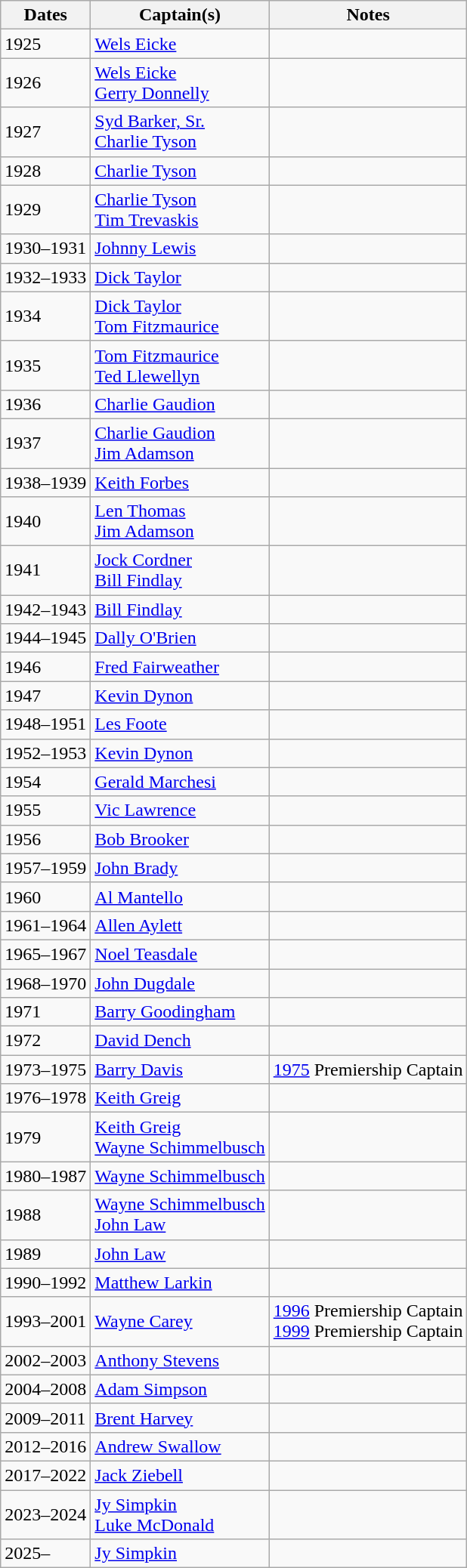<table class="wikitable">
<tr>
<th>Dates</th>
<th>Captain(s)</th>
<th>Notes</th>
</tr>
<tr>
<td>1925</td>
<td><a href='#'>Wels Eicke</a></td>
<td></td>
</tr>
<tr>
<td>1926</td>
<td><a href='#'>Wels Eicke</a><br><a href='#'>Gerry Donnelly</a></td>
<td></td>
</tr>
<tr>
<td>1927</td>
<td><a href='#'>Syd Barker, Sr.</a><br><a href='#'>Charlie Tyson</a></td>
<td></td>
</tr>
<tr>
<td>1928</td>
<td><a href='#'>Charlie Tyson</a></td>
<td></td>
</tr>
<tr>
<td>1929</td>
<td><a href='#'>Charlie Tyson</a><br><a href='#'>Tim Trevaskis</a></td>
<td></td>
</tr>
<tr>
<td>1930–1931</td>
<td><a href='#'>Johnny Lewis</a></td>
<td></td>
</tr>
<tr>
<td>1932–1933</td>
<td><a href='#'>Dick Taylor</a></td>
<td></td>
</tr>
<tr>
<td>1934</td>
<td><a href='#'>Dick Taylor</a><br><a href='#'>Tom Fitzmaurice</a></td>
<td></td>
</tr>
<tr>
<td>1935</td>
<td><a href='#'>Tom Fitzmaurice</a><br><a href='#'>Ted Llewellyn</a></td>
<td></td>
</tr>
<tr>
<td>1936</td>
<td><a href='#'>Charlie Gaudion</a></td>
<td></td>
</tr>
<tr>
<td>1937</td>
<td><a href='#'>Charlie Gaudion</a><br><a href='#'>Jim Adamson</a></td>
<td></td>
</tr>
<tr>
<td>1938–1939</td>
<td><a href='#'>Keith Forbes</a></td>
<td></td>
</tr>
<tr>
<td>1940</td>
<td><a href='#'>Len Thomas</a><br><a href='#'>Jim Adamson</a></td>
<td></td>
</tr>
<tr>
<td>1941</td>
<td><a href='#'>Jock Cordner</a><br><a href='#'>Bill Findlay</a></td>
<td></td>
</tr>
<tr>
<td>1942–1943</td>
<td><a href='#'>Bill Findlay</a></td>
<td></td>
</tr>
<tr>
<td>1944–1945</td>
<td><a href='#'>Dally O'Brien</a></td>
<td></td>
</tr>
<tr>
<td>1946</td>
<td><a href='#'>Fred Fairweather</a></td>
<td></td>
</tr>
<tr>
<td>1947</td>
<td><a href='#'>Kevin Dynon</a></td>
<td></td>
</tr>
<tr>
<td>1948–1951</td>
<td><a href='#'>Les Foote</a></td>
<td></td>
</tr>
<tr>
<td>1952–1953</td>
<td><a href='#'>Kevin Dynon</a></td>
<td></td>
</tr>
<tr>
<td>1954</td>
<td><a href='#'>Gerald Marchesi</a></td>
<td></td>
</tr>
<tr>
<td>1955</td>
<td><a href='#'>Vic Lawrence</a></td>
<td></td>
</tr>
<tr>
<td>1956</td>
<td><a href='#'>Bob Brooker</a></td>
<td></td>
</tr>
<tr>
<td>1957–1959</td>
<td><a href='#'>John Brady</a></td>
<td></td>
</tr>
<tr>
<td>1960</td>
<td><a href='#'>Al Mantello</a></td>
<td></td>
</tr>
<tr>
<td>1961–1964</td>
<td><a href='#'>Allen Aylett</a></td>
<td></td>
</tr>
<tr>
<td>1965–1967</td>
<td><a href='#'>Noel Teasdale</a></td>
<td></td>
</tr>
<tr>
<td>1968–1970</td>
<td><a href='#'>John Dugdale</a></td>
<td></td>
</tr>
<tr>
<td>1971</td>
<td><a href='#'>Barry Goodingham</a></td>
<td></td>
</tr>
<tr>
<td>1972</td>
<td><a href='#'>David Dench</a></td>
<td></td>
</tr>
<tr>
<td>1973–1975</td>
<td><a href='#'>Barry Davis</a></td>
<td><a href='#'>1975</a> Premiership Captain</td>
</tr>
<tr>
<td>1976–1978</td>
<td><a href='#'>Keith Greig</a></td>
<td></td>
</tr>
<tr>
<td>1979</td>
<td><a href='#'>Keith Greig</a><br><a href='#'>Wayne Schimmelbusch</a></td>
<td></td>
</tr>
<tr>
<td>1980–1987</td>
<td><a href='#'>Wayne Schimmelbusch</a></td>
<td></td>
</tr>
<tr>
<td>1988</td>
<td><a href='#'>Wayne Schimmelbusch</a><br><a href='#'>John Law</a></td>
<td></td>
</tr>
<tr>
<td>1989</td>
<td><a href='#'>John Law</a></td>
<td></td>
</tr>
<tr>
<td>1990–1992</td>
<td><a href='#'>Matthew Larkin</a></td>
<td></td>
</tr>
<tr>
<td>1993–2001</td>
<td><a href='#'>Wayne Carey</a></td>
<td><a href='#'>1996</a> Premiership Captain<br><a href='#'>1999</a> Premiership Captain</td>
</tr>
<tr>
<td>2002–2003</td>
<td><a href='#'>Anthony Stevens</a></td>
<td></td>
</tr>
<tr>
<td>2004–2008</td>
<td><a href='#'>Adam Simpson</a></td>
<td></td>
</tr>
<tr>
<td>2009–2011</td>
<td><a href='#'>Brent Harvey</a></td>
<td></td>
</tr>
<tr>
<td>2012–2016</td>
<td><a href='#'>Andrew Swallow</a></td>
<td></td>
</tr>
<tr>
<td>2017–2022</td>
<td><a href='#'>Jack Ziebell</a></td>
<td></td>
</tr>
<tr>
<td>2023–2024</td>
<td><a href='#'>Jy Simpkin</a><br><a href='#'>Luke McDonald</a></td>
<td></td>
</tr>
<tr>
<td>2025–</td>
<td><a href='#'>Jy Simpkin</a></td>
</tr>
</table>
